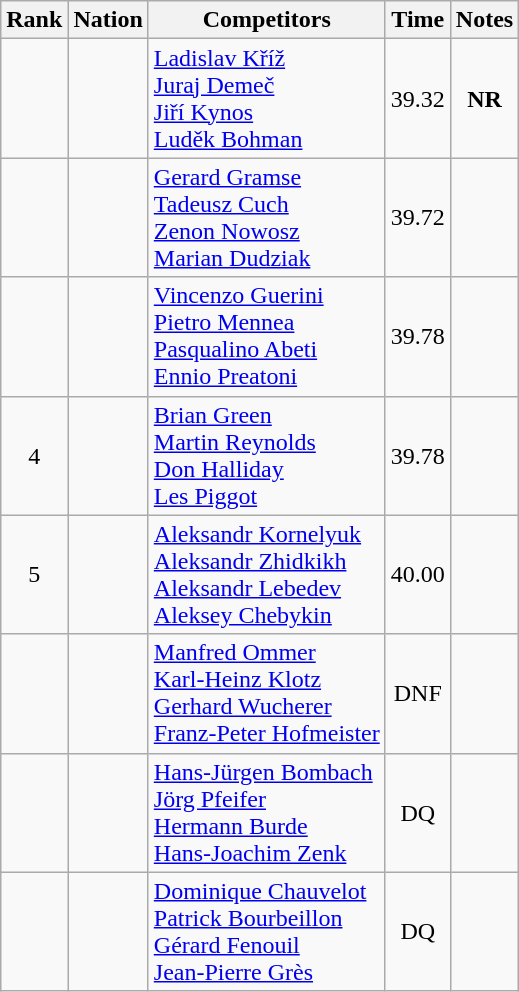<table class="wikitable sortable" style="text-align:center">
<tr>
<th>Rank</th>
<th>Nation</th>
<th>Competitors</th>
<th>Time</th>
<th>Notes</th>
</tr>
<tr>
<td></td>
<td align=left></td>
<td align=left><a href='#'>Ladislav Kříž</a><br><a href='#'>Juraj Demeč</a><br><a href='#'>Jiří Kynos</a><br><a href='#'>Luděk Bohman</a></td>
<td>39.32</td>
<td><strong>NR</strong></td>
</tr>
<tr>
<td></td>
<td align=left></td>
<td align=left><a href='#'>Gerard Gramse</a><br><a href='#'>Tadeusz Cuch</a><br><a href='#'>Zenon Nowosz</a><br><a href='#'>Marian Dudziak</a></td>
<td>39.72</td>
<td></td>
</tr>
<tr>
<td></td>
<td align=left></td>
<td align=left><a href='#'>Vincenzo Guerini</a><br><a href='#'>Pietro Mennea</a><br><a href='#'>Pasqualino Abeti</a><br><a href='#'>Ennio Preatoni</a></td>
<td>39.78</td>
<td></td>
</tr>
<tr>
<td>4</td>
<td align=left></td>
<td align=left><a href='#'>Brian Green</a><br><a href='#'>Martin Reynolds</a><br><a href='#'>Don Halliday</a><br><a href='#'>Les Piggot</a></td>
<td>39.78</td>
<td></td>
</tr>
<tr>
<td>5</td>
<td align=left></td>
<td align=left><a href='#'>Aleksandr Kornelyuk</a><br><a href='#'>Aleksandr Zhidkikh</a><br><a href='#'>Aleksandr Lebedev</a><br><a href='#'>Aleksey Chebykin</a></td>
<td>40.00</td>
<td></td>
</tr>
<tr>
<td></td>
<td align=left></td>
<td align=left><a href='#'>Manfred Ommer</a><br><a href='#'>Karl-Heinz Klotz</a><br><a href='#'>Gerhard Wucherer</a><br><a href='#'>Franz-Peter Hofmeister</a></td>
<td>DNF</td>
<td></td>
</tr>
<tr>
<td></td>
<td align=left></td>
<td align=left><a href='#'>Hans-Jürgen Bombach</a><br><a href='#'>Jörg Pfeifer</a><br><a href='#'>Hermann Burde</a><br><a href='#'>Hans-Joachim Zenk</a></td>
<td>DQ</td>
<td></td>
</tr>
<tr>
<td></td>
<td align=left></td>
<td align=left><a href='#'>Dominique Chauvelot</a><br><a href='#'>Patrick Bourbeillon</a><br><a href='#'>Gérard Fenouil</a><br><a href='#'>Jean-Pierre Grès</a></td>
<td>DQ</td>
<td></td>
</tr>
</table>
